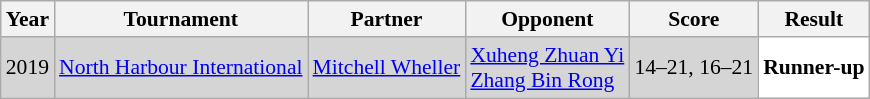<table class="sortable wikitable" style="font-size: 90%;">
<tr>
<th>Year</th>
<th>Tournament</th>
<th>Partner</th>
<th>Opponent</th>
<th>Score</th>
<th>Result</th>
</tr>
<tr style="background:#D5D5D5">
<td align="center">2019</td>
<td align="left"><a href='#'>North Harbour International</a></td>
<td align="left"> <a href='#'>Mitchell Wheller</a></td>
<td align="left"> <a href='#'>Xuheng Zhuan Yi</a><br> <a href='#'>Zhang Bin Rong</a></td>
<td align="left">14–21, 16–21</td>
<td align="left" bgcolor="#ffffff"> <strong>Runner-up</strong></td>
</tr>
</table>
